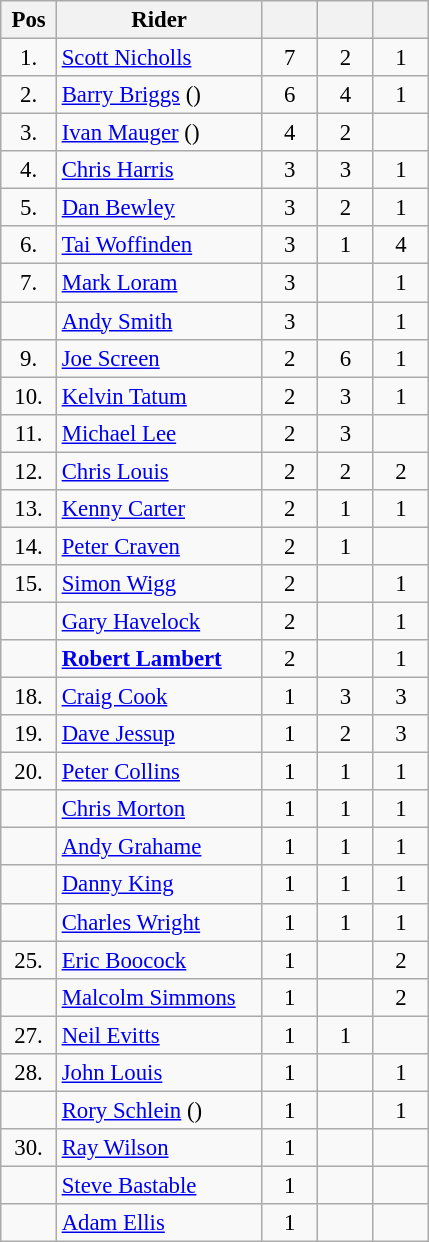<table class="wikitable" style="font-size: 95%">
<tr>
<th width=30px>Pos</th>
<th width=130px>Rider</th>
<th width=30px ></th>
<th width=30px ></th>
<th width=30px ></th>
</tr>
<tr align=center>
<td>1.</td>
<td align=left><a href='#'>Scott Nicholls</a></td>
<td>7</td>
<td>2</td>
<td>1</td>
</tr>
<tr align=center>
<td>2.</td>
<td align=left><a href='#'>Barry Briggs</a> ()</td>
<td>6</td>
<td>4</td>
<td>1</td>
</tr>
<tr align=center>
<td>3.</td>
<td align=left><a href='#'>Ivan Mauger</a> ()</td>
<td>4</td>
<td>2</td>
<td></td>
</tr>
<tr align=center>
<td>4.</td>
<td align=left><a href='#'>Chris Harris</a></td>
<td>3</td>
<td>3</td>
<td>1</td>
</tr>
<tr align=center>
<td>5.</td>
<td align=left><a href='#'>Dan Bewley</a></td>
<td>3</td>
<td>2</td>
<td>1</td>
</tr>
<tr align=center>
<td>6.</td>
<td align=left><a href='#'>Tai Woffinden</a></td>
<td>3</td>
<td>1</td>
<td>4</td>
</tr>
<tr align=center>
<td>7.</td>
<td align=left><a href='#'>Mark Loram</a></td>
<td>3</td>
<td></td>
<td>1</td>
</tr>
<tr align=center>
<td></td>
<td align=left><a href='#'>Andy Smith</a></td>
<td>3</td>
<td></td>
<td>1</td>
</tr>
<tr align=center>
<td>9.</td>
<td align=left><a href='#'>Joe Screen</a></td>
<td>2</td>
<td>6</td>
<td>1</td>
</tr>
<tr align=center>
<td>10.</td>
<td align=left><a href='#'>Kelvin Tatum</a></td>
<td>2</td>
<td>3</td>
<td>1</td>
</tr>
<tr align=center>
<td>11.</td>
<td align=left><a href='#'>Michael Lee</a></td>
<td>2</td>
<td>3</td>
<td></td>
</tr>
<tr align=center>
<td>12.</td>
<td align=left><a href='#'>Chris Louis</a></td>
<td>2</td>
<td>2</td>
<td>2</td>
</tr>
<tr align=center>
<td>13.</td>
<td align=left><a href='#'>Kenny Carter</a></td>
<td>2</td>
<td>1</td>
<td>1</td>
</tr>
<tr align=center>
<td>14.</td>
<td align=left><a href='#'>Peter Craven</a></td>
<td>2</td>
<td>1</td>
<td></td>
</tr>
<tr align=center>
<td>15.</td>
<td align=left><a href='#'>Simon Wigg</a></td>
<td>2</td>
<td></td>
<td>1</td>
</tr>
<tr align=center>
<td></td>
<td align=left><a href='#'>Gary Havelock</a></td>
<td>2</td>
<td></td>
<td>1</td>
</tr>
<tr align=center>
<td></td>
<td align=left><strong><a href='#'>Robert Lambert</a></strong></td>
<td>2</td>
<td></td>
<td>1</td>
</tr>
<tr align=center>
<td>18.</td>
<td align=left><a href='#'>Craig Cook</a></td>
<td>1</td>
<td>3</td>
<td>3</td>
</tr>
<tr align=center>
<td>19.</td>
<td align=left><a href='#'>Dave Jessup</a></td>
<td>1</td>
<td>2</td>
<td>3</td>
</tr>
<tr align=center>
<td>20.</td>
<td align=left><a href='#'>Peter Collins</a></td>
<td>1</td>
<td>1</td>
<td>1</td>
</tr>
<tr align=center>
<td></td>
<td align=left><a href='#'>Chris Morton</a></td>
<td>1</td>
<td>1</td>
<td>1</td>
</tr>
<tr align=center>
<td></td>
<td align=left><a href='#'>Andy Grahame</a></td>
<td>1</td>
<td>1</td>
<td>1</td>
</tr>
<tr align=center>
<td></td>
<td align=left><a href='#'>Danny King</a></td>
<td>1</td>
<td>1</td>
<td>1</td>
</tr>
<tr align=center>
<td></td>
<td align=left><a href='#'>Charles Wright</a></td>
<td>1</td>
<td>1</td>
<td>1</td>
</tr>
<tr align=center>
<td>25.</td>
<td align=left><a href='#'>Eric Boocock</a></td>
<td>1</td>
<td></td>
<td>2</td>
</tr>
<tr align=center>
<td></td>
<td align=left><a href='#'>Malcolm Simmons</a></td>
<td>1</td>
<td></td>
<td>2</td>
</tr>
<tr align=center>
<td>27.</td>
<td align=left><a href='#'>Neil Evitts</a></td>
<td>1</td>
<td>1</td>
<td></td>
</tr>
<tr align=center>
<td>28.</td>
<td align=left><a href='#'>John Louis</a></td>
<td>1</td>
<td></td>
<td>1</td>
</tr>
<tr align=center>
<td></td>
<td align=left><a href='#'>Rory Schlein</a> ()</td>
<td>1</td>
<td></td>
<td>1</td>
</tr>
<tr align=center>
<td>30.</td>
<td align=left><a href='#'>Ray Wilson</a></td>
<td>1</td>
<td></td>
<td></td>
</tr>
<tr align=center>
<td></td>
<td align=left><a href='#'>Steve Bastable</a></td>
<td>1</td>
<td></td>
<td></td>
</tr>
<tr align=center>
<td></td>
<td align=left><a href='#'>Adam Ellis</a></td>
<td>1</td>
<td></td>
<td></td>
</tr>
</table>
